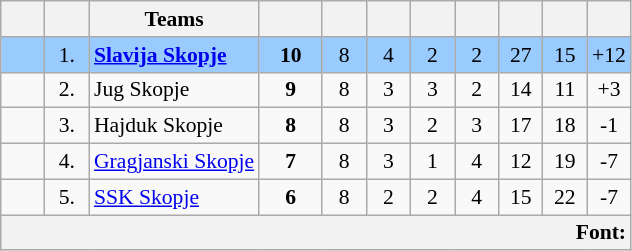<table class="wikitable sortable" style="text-align: center; font-size: 90%;">
<tr>
<th width=7%></th>
<th width=7%></th>
<th width=27%>Teams</th>
<th width=10%></th>
<th width=7%></th>
<th width=7%></th>
<th width=7%></th>
<th width=7%></th>
<th width=7%></th>
<th width=7%></th>
<th width=7%></th>
</tr>
<tr style=background:#99CBFF;>
<td></td>
<td>1.</td>
<td style="text-align:left;"><strong><a href='#'>Slavija Skopje</a></strong></td>
<td><strong>10</strong></td>
<td>8</td>
<td>4</td>
<td>2</td>
<td>2</td>
<td>27</td>
<td>15</td>
<td>+12</td>
</tr>
<tr>
<td></td>
<td>2.</td>
<td style="text-align:left;">Jug Skopje</td>
<td><strong>9</strong></td>
<td>8</td>
<td>3</td>
<td>3</td>
<td>2</td>
<td>14</td>
<td>11</td>
<td>+3</td>
</tr>
<tr>
<td></td>
<td>3.</td>
<td style="text-align:left;">Hajduk Skopje</td>
<td><strong>8</strong></td>
<td>8</td>
<td>3</td>
<td>2</td>
<td>3</td>
<td>17</td>
<td>18</td>
<td>-1</td>
</tr>
<tr>
<td></td>
<td>4.</td>
<td style="text-align:left;"><a href='#'>Gragjanski Skopje</a></td>
<td><strong>7</strong></td>
<td>8</td>
<td>3</td>
<td>1</td>
<td>4</td>
<td>12</td>
<td>19</td>
<td>-7</td>
</tr>
<tr>
<td></td>
<td>5.</td>
<td style="text-align:left;"><a href='#'> SSK Skopje</a></td>
<td><strong>6</strong></td>
<td>8</td>
<td>2</td>
<td>2</td>
<td>4</td>
<td>15</td>
<td>22</td>
<td>-7</td>
</tr>
<tr>
<th colspan="11" style="text-align: right;">Font: </th>
</tr>
</table>
